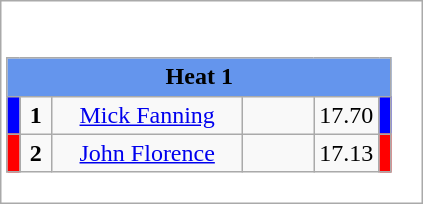<table class="wikitable" style="background:#fff;">
<tr>
<td style="margin: 1em auto;"><div><br><table class="wikitable">
<tr>
<td colspan="6"  style="text-align:center; background:#6495ed;"><strong>Heat 1</strong></td>
</tr>
<tr>
<td style="width:01px; background: #00f;"></td>
<td style="width:14px; text-align:center;"><strong>1</strong></td>
<td style="width:120px; text-align:center;"><a href='#'>Mick Fanning</a></td>
<td style="width:40px; text-align:center;"></td>
<td style="width:20px; text-align:center;">17.70</td>
<td style="width:01px; background: #00f;"></td>
</tr>
<tr>
<td style="width:01px; background: #f00;"></td>
<td style="width:14px; text-align:center;"><strong>2</strong></td>
<td style="width:120px; text-align:center;"><a href='#'>John Florence</a></td>
<td style="width:40px; text-align:center;"></td>
<td style="width:20px; text-align:center;">17.13</td>
<td style="width:01px; background: #f00;"></td>
</tr>
</table>
</div></td>
</tr>
</table>
